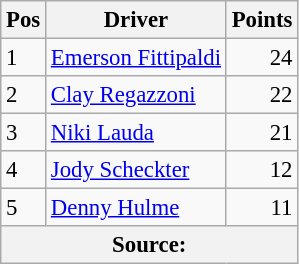<table class="wikitable" style="font-size: 95%;">
<tr>
<th>Pos</th>
<th>Driver</th>
<th>Points</th>
</tr>
<tr>
<td>1</td>
<td> <a href='#'>Emerson Fittipaldi</a></td>
<td align="right">24</td>
</tr>
<tr>
<td>2</td>
<td> <a href='#'>Clay Regazzoni</a></td>
<td align="right">22</td>
</tr>
<tr>
<td>3</td>
<td> <a href='#'>Niki Lauda</a></td>
<td align="right">21</td>
</tr>
<tr>
<td>4</td>
<td> <a href='#'>Jody Scheckter</a></td>
<td align="right">12</td>
</tr>
<tr>
<td>5</td>
<td> <a href='#'>Denny Hulme</a></td>
<td align="right">11</td>
</tr>
<tr>
<th colspan=4>Source: </th>
</tr>
</table>
